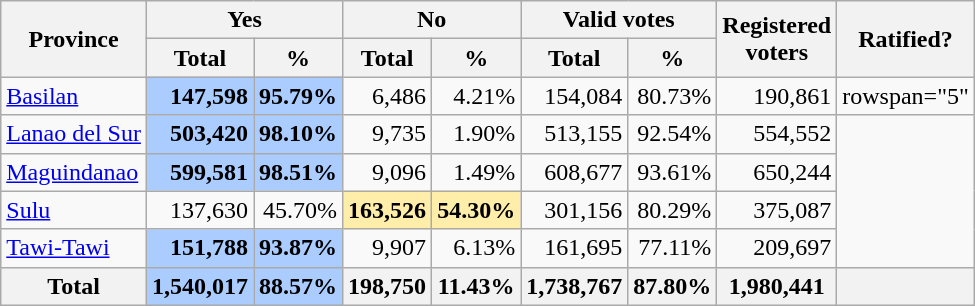<table class="wikitable" style="text-align:right;">
<tr>
<th rowspan="2">Province</th>
<th colspan="2">Yes</th>
<th colspan="2">No</th>
<th colspan="2">Valid votes</th>
<th rowspan="2">Registered<br>voters</th>
<th rowspan="2">Ratified?</th>
</tr>
<tr>
<th>Total</th>
<th>%</th>
<th>Total</th>
<th>%</th>
<th>Total</th>
<th>%</th>
</tr>
<tr>
<td align="left"><a href='#'>Basilan</a> </td>
<td style="background:#acf"><strong>147,598</strong></td>
<td style="background:#acf"><strong>95.79%</strong></td>
<td>6,486</td>
<td>4.21%</td>
<td>154,084</td>
<td>80.73%</td>
<td>190,861</td>
<td>rowspan="5" </td>
</tr>
<tr>
<td align="left"><a href='#'>Lanao del Sur</a></td>
<td style="background:#acf"><strong>503,420</strong></td>
<td style="background:#acf"><strong>98.10%</strong></td>
<td>9,735</td>
<td>1.90%</td>
<td>513,155</td>
<td>92.54%</td>
<td>554,552</td>
</tr>
<tr>
<td align="left"><a href='#'>Maguindanao</a></td>
<td style="background:#acf"><strong>599,581</strong></td>
<td style="background:#acf"><strong>98.51%</strong></td>
<td>9,096</td>
<td>1.49%</td>
<td>608,677</td>
<td>93.61%</td>
<td>650,244</td>
</tr>
<tr>
<td align="left"><a href='#'>Sulu</a></td>
<td>137,630</td>
<td>45.70%</td>
<td style="background:#fea"><strong>163,526</strong></td>
<td style="background:#fea"><strong>54.30%</strong></td>
<td>301,156</td>
<td>80.29%</td>
<td>375,087</td>
</tr>
<tr>
<td align="left"><a href='#'>Tawi-Tawi</a></td>
<td style="background:#acf"><strong>151,788</strong></td>
<td style="background:#acf"><strong>93.87%</strong></td>
<td>9,907</td>
<td>6.13%</td>
<td>161,695</td>
<td>77.11%</td>
<td>209,697</td>
</tr>
<tr>
<th>Total</th>
<td style="background:#acf;"><strong>1,540,017</strong></td>
<td style="background:#acf;"><strong>88.57%</strong></td>
<th>198,750</th>
<th>11.43%</th>
<th>1,738,767</th>
<th>87.80%</th>
<th>1,980,441</th>
<th></th>
</tr>
</table>
